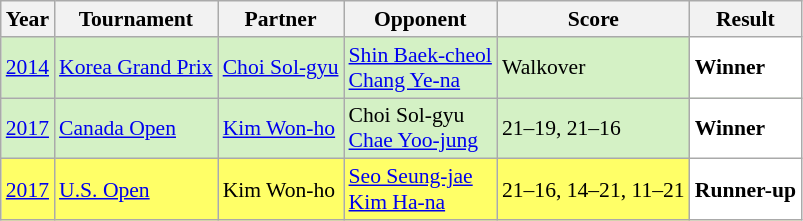<table class="sortable wikitable" style="font-size: 90%;">
<tr>
<th>Year</th>
<th>Tournament</th>
<th>Partner</th>
<th>Opponent</th>
<th>Score</th>
<th>Result</th>
</tr>
<tr style="background:#D4F1C5">
<td align="center"><a href='#'>2014</a></td>
<td align="left"><a href='#'>Korea Grand Prix</a></td>
<td align="left"> <a href='#'>Choi Sol-gyu</a></td>
<td align="left"> <a href='#'>Shin Baek-cheol</a><br> <a href='#'>Chang Ye-na</a></td>
<td align="left">Walkover</td>
<td style="text-align:left; background:white"> <strong>Winner</strong></td>
</tr>
<tr style="background:#D4F1C5">
<td align="center"><a href='#'>2017</a></td>
<td align="left"><a href='#'>Canada Open</a></td>
<td align="left"> <a href='#'>Kim Won-ho</a></td>
<td align="left"> Choi Sol-gyu<br> <a href='#'>Chae Yoo-jung</a></td>
<td align="left">21–19, 21–16</td>
<td style="text-align:left; background:white"> <strong>Winner</strong></td>
</tr>
<tr style="background:#FFFF67">
<td align="center"><a href='#'>2017</a></td>
<td align="left"><a href='#'>U.S. Open</a></td>
<td align="left"> Kim Won-ho</td>
<td align="left"> <a href='#'>Seo Seung-jae</a><br> <a href='#'>Kim Ha-na</a></td>
<td align="left">21–16, 14–21, 11–21</td>
<td style="text-align:left; background:white"> <strong>Runner-up</strong></td>
</tr>
</table>
